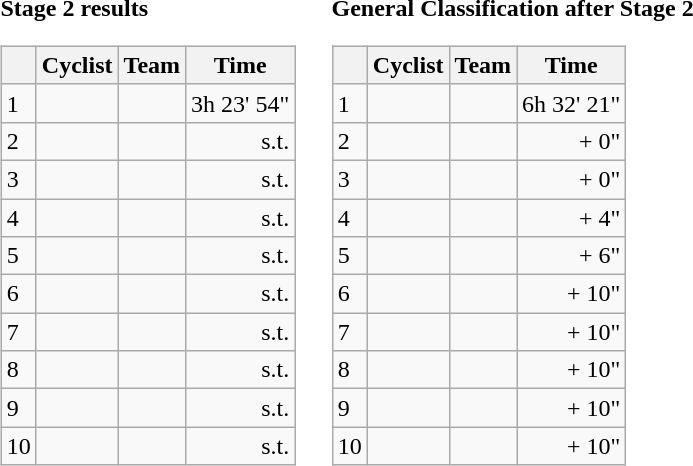<table>
<tr>
<td><strong>Stage 2 results</strong><br><table class="wikitable">
<tr>
<th></th>
<th>Cyclist</th>
<th>Team</th>
<th>Time</th>
</tr>
<tr>
<td>1</td>
<td></td>
<td></td>
<td style="text-align:right;">3h 23' 54"</td>
</tr>
<tr>
<td>2</td>
<td></td>
<td></td>
<td style="text-align:right;">s.t.</td>
</tr>
<tr>
<td>3</td>
<td></td>
<td></td>
<td style="text-align:right;">s.t.</td>
</tr>
<tr>
<td>4</td>
<td></td>
<td></td>
<td style="text-align:right;">s.t.</td>
</tr>
<tr>
<td>5</td>
<td></td>
<td></td>
<td style="text-align:right;">s.t.</td>
</tr>
<tr>
<td>6</td>
<td></td>
<td></td>
<td style="text-align:right;">s.t.</td>
</tr>
<tr>
<td>7</td>
<td></td>
<td></td>
<td style="text-align:right;">s.t.</td>
</tr>
<tr>
<td>8</td>
<td></td>
<td></td>
<td style="text-align:right;">s.t.</td>
</tr>
<tr>
<td>9</td>
<td></td>
<td></td>
<td style="text-align:right;">s.t.</td>
</tr>
<tr>
<td>10</td>
<td></td>
<td></td>
<td style="text-align:right;">s.t.</td>
</tr>
</table>
</td>
<td></td>
<td><strong>General Classification after Stage 2</strong><br><table class="wikitable">
<tr>
<th></th>
<th>Cyclist</th>
<th>Team</th>
<th>Time</th>
</tr>
<tr>
<td>1</td>
<td>  </td>
<td></td>
<td style="text-align:right;">6h 32' 21"</td>
</tr>
<tr>
<td>2</td>
<td></td>
<td></td>
<td style="text-align:right;">+ 0"</td>
</tr>
<tr>
<td>3</td>
<td></td>
<td></td>
<td style="text-align:right;">+ 0"</td>
</tr>
<tr>
<td>4</td>
<td></td>
<td></td>
<td style="text-align:right;">+ 4"</td>
</tr>
<tr>
<td>5</td>
<td></td>
<td></td>
<td style="text-align:right;">+ 6"</td>
</tr>
<tr>
<td>6</td>
<td></td>
<td></td>
<td style="text-align:right;">+ 10"</td>
</tr>
<tr>
<td>7</td>
<td></td>
<td></td>
<td style="text-align:right;">+ 10"</td>
</tr>
<tr>
<td>8</td>
<td></td>
<td></td>
<td style="text-align:right;">+ 10"</td>
</tr>
<tr>
<td>9</td>
<td></td>
<td></td>
<td style="text-align:right;">+ 10"</td>
</tr>
<tr>
<td>10</td>
<td></td>
<td></td>
<td style="text-align:right;">+ 10"</td>
</tr>
</table>
</td>
</tr>
</table>
